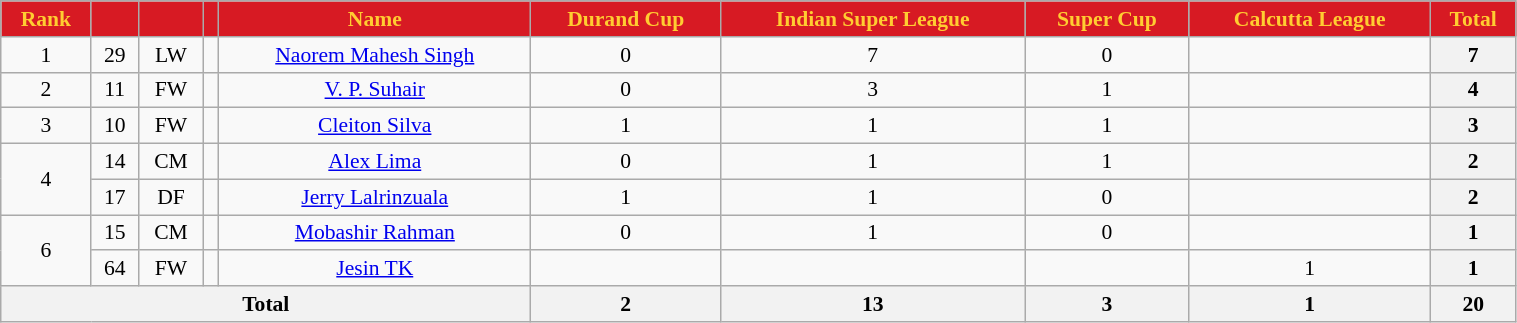<table class="wikitable" style="text-align:center; font-size:90%; width:80%;">
<tr>
<th style="background:#d71a23; color:#ffcd31; text-align:center;">Rank</th>
<th style="background:#d71a23; color:#ffcd31; text-align:center;"></th>
<th style="background:#d71a23; color:#ffcd31; text-align:center;"></th>
<th style="background:#d71a23; color:#ffcd31; text-align:center;"></th>
<th style="background:#d71a23; color:#ffcd31; text-align:center;">Name</th>
<th style="background:#d71a23; color:#ffcd31; text-align:center;">Durand Cup</th>
<th style="background:#d71a23; color:#ffcd31; text-align:center;">Indian Super League</th>
<th style="background:#d71a23; color:#ffcd31; text-align:center;">Super Cup</th>
<th style="background:#d71a23; color:#ffcd31; text-align:center;">Calcutta League</th>
<th style="background:#d71a23; color:#ffcd31; text-align:center;">Total</th>
</tr>
<tr>
<td rowspan=1>1</td>
<td>29</td>
<td>LW</td>
<td></td>
<td><a href='#'>Naorem Mahesh Singh</a></td>
<td>0</td>
<td>7</td>
<td>0</td>
<td></td>
<th>7</th>
</tr>
<tr>
<td rowspan=1>2</td>
<td>11</td>
<td>FW</td>
<td></td>
<td><a href='#'>V. P. Suhair</a></td>
<td>0</td>
<td>3</td>
<td>1</td>
<td></td>
<th>4</th>
</tr>
<tr>
<td rowspan=1>3</td>
<td>10</td>
<td>FW</td>
<td></td>
<td><a href='#'>Cleiton Silva</a></td>
<td>1</td>
<td>1</td>
<td>1</td>
<td></td>
<th>3</th>
</tr>
<tr>
<td rowspan=2>4</td>
<td>14</td>
<td>CM</td>
<td></td>
<td><a href='#'>Alex Lima</a></td>
<td>0</td>
<td>1</td>
<td>1</td>
<td></td>
<th>2</th>
</tr>
<tr>
<td>17</td>
<td>DF</td>
<td></td>
<td><a href='#'>Jerry Lalrinzuala</a></td>
<td>1</td>
<td>1</td>
<td>0</td>
<td></td>
<th>2</th>
</tr>
<tr>
<td rowspan=2>6</td>
<td>15</td>
<td>CM</td>
<td></td>
<td><a href='#'>Mobashir Rahman</a></td>
<td>0</td>
<td>1</td>
<td>0</td>
<td></td>
<th>1</th>
</tr>
<tr>
<td>64</td>
<td>FW</td>
<td></td>
<td><a href='#'>Jesin TK</a></td>
<td></td>
<td></td>
<td></td>
<td>1</td>
<th>1</th>
</tr>
<tr>
<th colspan=5>Total</th>
<th>2</th>
<th>13</th>
<th>3</th>
<th>1</th>
<th>20</th>
</tr>
</table>
